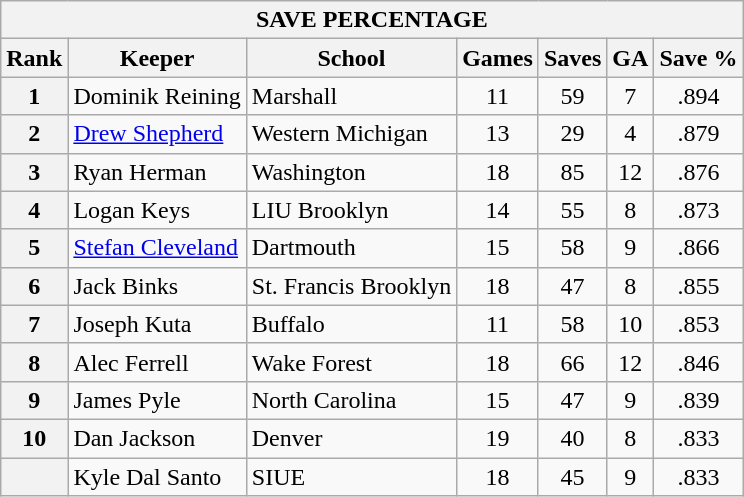<table class="wikitable">
<tr>
<th colspan=7>SAVE PERCENTAGE</th>
</tr>
<tr>
<th>Rank</th>
<th>Keeper</th>
<th>School</th>
<th>Games</th>
<th>Saves</th>
<th>GA</th>
<th>Save %</th>
</tr>
<tr>
<th>1</th>
<td>Dominik Reining</td>
<td>Marshall</td>
<td style="text-align:center;">11</td>
<td style="text-align:center;">59</td>
<td style="text-align:center;">7</td>
<td style="text-align:center;">.894</td>
</tr>
<tr>
<th>2</th>
<td><a href='#'>Drew Shepherd</a></td>
<td>Western Michigan</td>
<td style="text-align:center;">13</td>
<td style="text-align:center;">29</td>
<td style="text-align:center;">4</td>
<td style="text-align:center;">.879</td>
</tr>
<tr>
<th>3</th>
<td>Ryan Herman</td>
<td>Washington</td>
<td style="text-align:center;">18</td>
<td style="text-align:center;">85</td>
<td style="text-align:center;">12</td>
<td style="text-align:center;">.876</td>
</tr>
<tr>
<th>4</th>
<td>Logan Keys</td>
<td>LIU Brooklyn</td>
<td style="text-align:center;">14</td>
<td style="text-align:center;">55</td>
<td style="text-align:center;">8</td>
<td style="text-align:center;">.873</td>
</tr>
<tr>
<th>5</th>
<td><a href='#'>Stefan Cleveland</a></td>
<td>Dartmouth</td>
<td style="text-align:center;">15</td>
<td style="text-align:center;">58</td>
<td style="text-align:center;">9</td>
<td style="text-align:center;">.866</td>
</tr>
<tr>
<th>6</th>
<td>Jack Binks</td>
<td>St. Francis Brooklyn</td>
<td style="text-align:center;">18</td>
<td style="text-align:center;">47</td>
<td style="text-align:center;">8</td>
<td style="text-align:center;">.855</td>
</tr>
<tr>
<th>7</th>
<td>Joseph Kuta</td>
<td>Buffalo</td>
<td style="text-align:center;">11</td>
<td style="text-align:center;">58</td>
<td style="text-align:center;">10</td>
<td style="text-align:center;">.853</td>
</tr>
<tr>
<th>8</th>
<td>Alec Ferrell</td>
<td>Wake Forest</td>
<td style="text-align:center;">18</td>
<td style="text-align:center;">66</td>
<td style="text-align:center;">12</td>
<td style="text-align:center;">.846</td>
</tr>
<tr>
<th>9</th>
<td>James Pyle</td>
<td>North Carolina</td>
<td style="text-align:center;">15</td>
<td style="text-align:center;">47</td>
<td style="text-align:center;">9</td>
<td style="text-align:center;">.839</td>
</tr>
<tr>
<th>10</th>
<td>Dan Jackson</td>
<td>Denver</td>
<td style="text-align:center;">19</td>
<td style="text-align:center;">40</td>
<td style="text-align:center;">8</td>
<td style="text-align:center;">.833</td>
</tr>
<tr>
<th></th>
<td>Kyle Dal Santo</td>
<td>SIUE</td>
<td style="text-align:center;">18</td>
<td style="text-align:center;">45</td>
<td style="text-align:center;">9</td>
<td style="text-align:center;">.833</td>
</tr>
</table>
